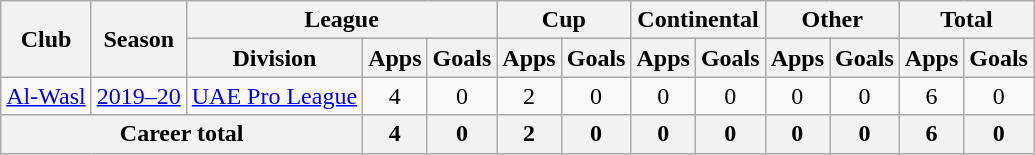<table class="wikitable" style="text-align: center">
<tr>
<th rowspan="2">Club</th>
<th rowspan="2">Season</th>
<th colspan="3">League</th>
<th colspan="2">Cup</th>
<th colspan="2">Continental</th>
<th colspan="2">Other</th>
<th colspan="2">Total</th>
</tr>
<tr>
<th>Division</th>
<th>Apps</th>
<th>Goals</th>
<th>Apps</th>
<th>Goals</th>
<th>Apps</th>
<th>Goals</th>
<th>Apps</th>
<th>Goals</th>
<th>Apps</th>
<th>Goals</th>
</tr>
<tr>
<td><a href='#'>Al-Wasl</a></td>
<td><a href='#'>2019–20</a></td>
<td><a href='#'>UAE Pro League</a></td>
<td>4</td>
<td>0</td>
<td>2</td>
<td>0</td>
<td>0</td>
<td>0</td>
<td>0</td>
<td>0</td>
<td>6</td>
<td>0</td>
</tr>
<tr>
<th colspan="3"><strong>Career total</strong></th>
<th>4</th>
<th>0</th>
<th>2</th>
<th>0</th>
<th>0</th>
<th>0</th>
<th>0</th>
<th>0</th>
<th>6</th>
<th>0</th>
</tr>
</table>
